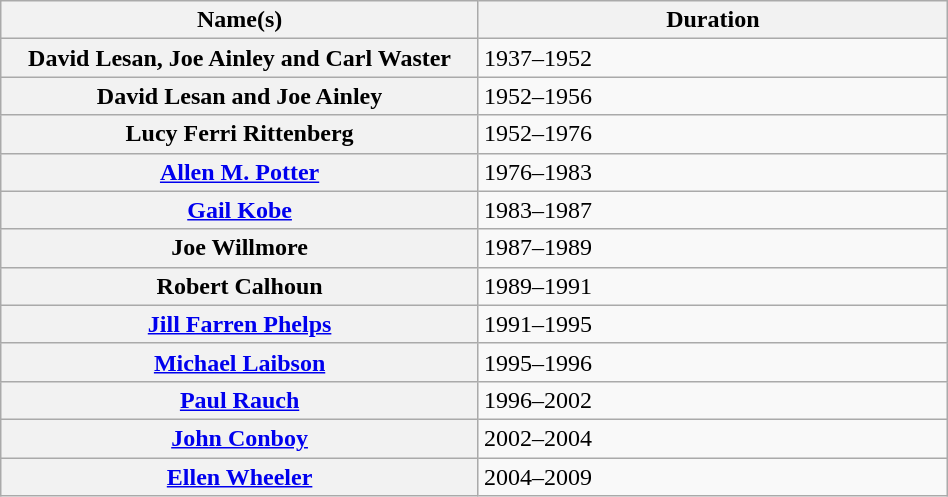<table class="wikitable plainrowheaders unsortable" style="width:50%;">
<tr>
<th scope="col" style="width:35em;">Name(s)</th>
<th scope="col" style="width:35em;">Duration</th>
</tr>
<tr>
<th scope="row">David Lesan, Joe Ainley and Carl Waster</th>
<td>1937–1952</td>
</tr>
<tr>
<th scope="row">David Lesan and Joe Ainley</th>
<td>1952–1956</td>
</tr>
<tr>
<th scope="row">Lucy Ferri Rittenberg</th>
<td>1952–1976</td>
</tr>
<tr>
<th scope="row"><a href='#'>Allen M. Potter</a></th>
<td>1976–1983</td>
</tr>
<tr>
<th scope="row"><a href='#'>Gail Kobe</a></th>
<td>1983–1987</td>
</tr>
<tr>
<th scope="row">Joe Willmore</th>
<td>1987–1989</td>
</tr>
<tr>
<th scope="row">Robert Calhoun</th>
<td>1989–1991</td>
</tr>
<tr>
<th scope="row"><a href='#'>Jill Farren Phelps</a></th>
<td>1991–1995</td>
</tr>
<tr>
<th scope="row"><a href='#'>Michael Laibson</a></th>
<td>1995–1996</td>
</tr>
<tr>
<th scope="row"><a href='#'>Paul Rauch</a></th>
<td>1996–2002</td>
</tr>
<tr>
<th scope="row"><a href='#'>John Conboy</a></th>
<td>2002–2004</td>
</tr>
<tr>
<th scope="row"><a href='#'>Ellen Wheeler</a></th>
<td>2004–2009</td>
</tr>
</table>
